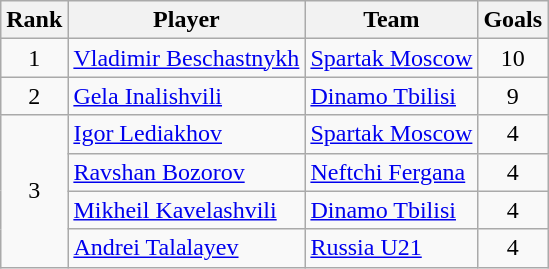<table class="wikitable">
<tr>
<th>Rank</th>
<th>Player</th>
<th>Team</th>
<th>Goals</th>
</tr>
<tr>
<td align=center>1</td>
<td> <a href='#'>Vladimir Beschastnykh</a></td>
<td> <a href='#'>Spartak Moscow</a></td>
<td align=center>10</td>
</tr>
<tr>
<td align=center>2</td>
<td> <a href='#'>Gela Inalishvili</a></td>
<td> <a href='#'>Dinamo Tbilisi</a></td>
<td align=center>9</td>
</tr>
<tr>
<td align=center rowspan="4">3</td>
<td> <a href='#'>Igor Lediakhov</a></td>
<td> <a href='#'>Spartak Moscow</a></td>
<td align=center>4</td>
</tr>
<tr>
<td> <a href='#'>Ravshan Bozorov</a></td>
<td> <a href='#'>Neftchi Fergana</a></td>
<td align=center>4</td>
</tr>
<tr>
<td> <a href='#'>Mikheil Kavelashvili</a></td>
<td> <a href='#'>Dinamo Tbilisi</a></td>
<td align=center>4</td>
</tr>
<tr>
<td> <a href='#'>Andrei Talalayev</a></td>
<td> <a href='#'>Russia U21</a></td>
<td align=center>4</td>
</tr>
</table>
